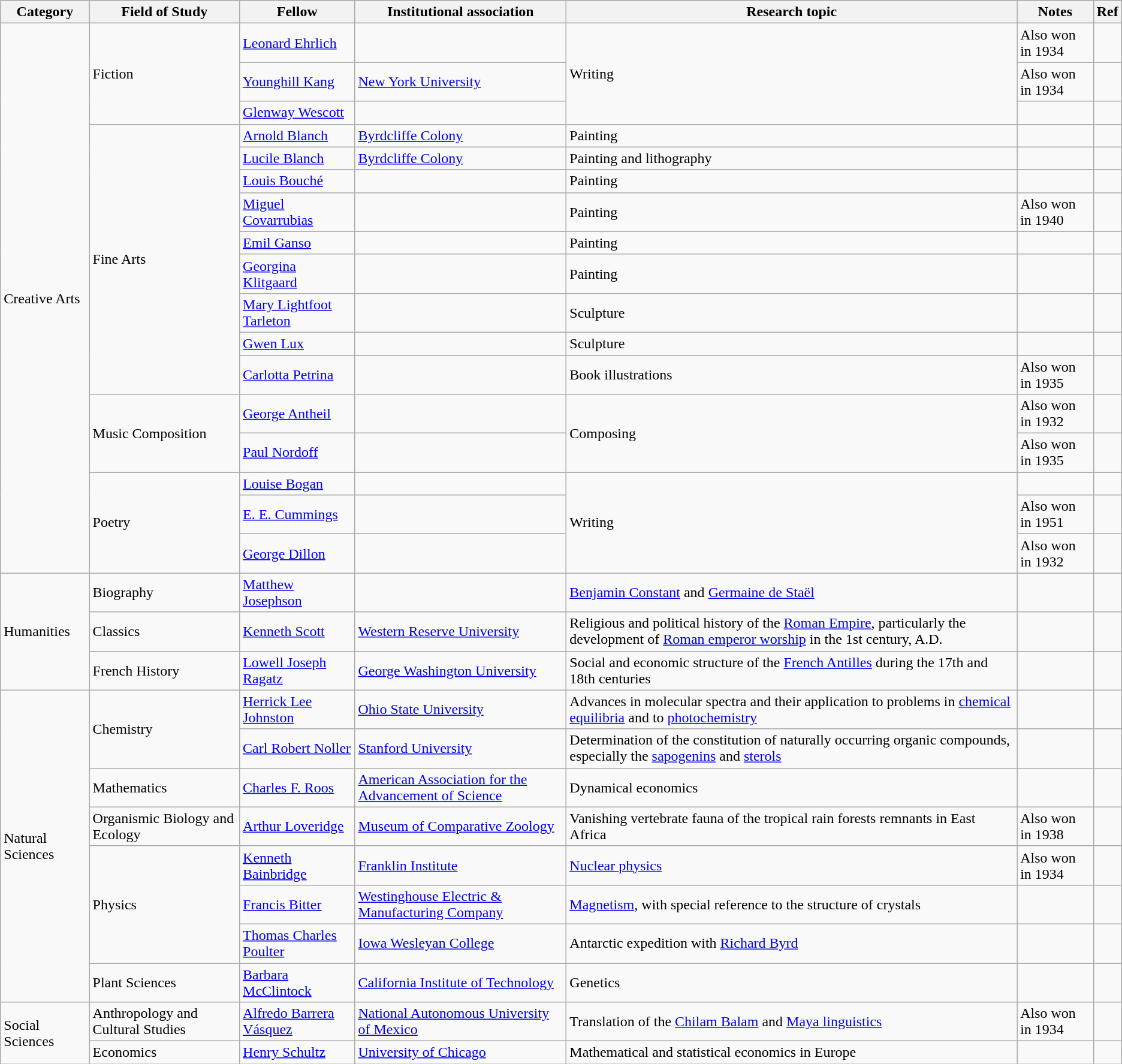<table class="wikitable sortable static-row-numbers static-row-header-text">
<tr>
<th>Category</th>
<th>Field of Study</th>
<th>Fellow</th>
<th>Institutional association </th>
<th>Research topic</th>
<th>Notes</th>
<th class="unsortable">Ref</th>
</tr>
<tr>
<td rowspan="17">Creative Arts</td>
<td rowspan="3">Fiction</td>
<td><a href='#'>Leonard Ehrlich</a></td>
<td></td>
<td rowspan="3">Writing</td>
<td>Also won in 1934</td>
<td></td>
</tr>
<tr>
<td><a href='#'>Younghill Kang</a></td>
<td><a href='#'>New York University</a></td>
<td>Also won in 1934</td>
<td></td>
</tr>
<tr>
<td><a href='#'>Glenway Wescott</a></td>
<td></td>
<td></td>
<td></td>
</tr>
<tr>
<td rowspan="9">Fine Arts</td>
<td><a href='#'>Arnold Blanch</a></td>
<td><a href='#'>Byrdcliffe Colony</a></td>
<td>Painting</td>
<td></td>
<td></td>
</tr>
<tr>
<td><a href='#'>Lucile Blanch</a></td>
<td><a href='#'>Byrdcliffe Colony</a></td>
<td>Painting and lithography</td>
<td></td>
<td></td>
</tr>
<tr>
<td><a href='#'>Louis Bouché</a></td>
<td></td>
<td>Painting</td>
<td></td>
<td></td>
</tr>
<tr>
<td><a href='#'>Miguel Covarrubias</a></td>
<td></td>
<td>Painting</td>
<td>Also won in 1940</td>
<td></td>
</tr>
<tr>
<td><a href='#'>Emil Ganso</a></td>
<td></td>
<td>Painting</td>
<td></td>
<td></td>
</tr>
<tr>
<td><a href='#'>Georgina Klitgaard</a></td>
<td></td>
<td>Painting</td>
<td></td>
<td></td>
</tr>
<tr>
<td><a href='#'>Mary Lightfoot Tarleton</a></td>
<td></td>
<td>Sculpture</td>
<td></td>
<td></td>
</tr>
<tr>
<td><a href='#'>Gwen Lux</a></td>
<td></td>
<td>Sculpture</td>
<td></td>
<td></td>
</tr>
<tr>
<td><a href='#'>Carlotta Petrina</a></td>
<td></td>
<td>Book illustrations</td>
<td>Also won in 1935</td>
<td></td>
</tr>
<tr>
<td rowspan="2">Music Composition</td>
<td><a href='#'>George Antheil</a></td>
<td></td>
<td rowspan="2">Composing</td>
<td>Also won in 1932</td>
<td></td>
</tr>
<tr>
<td><a href='#'>Paul Nordoff</a></td>
<td></td>
<td>Also won in 1935</td>
<td></td>
</tr>
<tr>
<td rowspan="3">Poetry</td>
<td><a href='#'>Louise Bogan</a></td>
<td></td>
<td rowspan="3">Writing</td>
<td></td>
<td></td>
</tr>
<tr>
<td><a href='#'>E. E. Cummings</a></td>
<td></td>
<td>Also won in 1951</td>
<td></td>
</tr>
<tr>
<td><a href='#'>George Dillon</a></td>
<td></td>
<td>Also won in 1932</td>
<td></td>
</tr>
<tr>
<td rowspan="3">Humanities</td>
<td>Biography</td>
<td><a href='#'>Matthew Josephson</a></td>
<td></td>
<td><a href='#'>Benjamin Constant</a> and <a href='#'>Germaine de Staël</a></td>
<td></td>
<td></td>
</tr>
<tr>
<td>Classics</td>
<td><a href='#'>Kenneth Scott</a></td>
<td><a href='#'>Western Reserve University</a></td>
<td>Religious and political history of the <a href='#'>Roman Empire</a>, particularly the development of <a href='#'>Roman emperor worship</a> in the 1st century, A.D.</td>
<td></td>
<td></td>
</tr>
<tr>
<td>French History</td>
<td><a href='#'>Lowell Joseph Ragatz</a></td>
<td><a href='#'>George Washington University</a></td>
<td>Social and economic structure of the <a href='#'>French Antilles</a> during the 17th and 18th centuries</td>
<td></td>
<td></td>
</tr>
<tr>
<td rowspan="8">Natural Sciences</td>
<td rowspan="2">Chemistry</td>
<td><a href='#'>Herrick Lee Johnston</a></td>
<td><a href='#'>Ohio State University</a></td>
<td>Advances in molecular spectra and their application to problems in <a href='#'>chemical equilibria</a> and to <a href='#'>photochemistry</a></td>
<td></td>
<td></td>
</tr>
<tr>
<td><a href='#'>Carl Robert Noller</a></td>
<td><a href='#'>Stanford University</a></td>
<td>Determination of the constitution of naturally occurring organic compounds, especially the <a href='#'>sapogenins</a> and <a href='#'>sterols</a></td>
<td></td>
<td></td>
</tr>
<tr>
<td>Mathematics</td>
<td><a href='#'>Charles F. Roos</a></td>
<td><a href='#'>American Association for the Advancement of Science</a></td>
<td>Dynamical economics</td>
<td></td>
<td></td>
</tr>
<tr>
<td>Organismic Biology and Ecology</td>
<td><a href='#'>Arthur Loveridge</a></td>
<td><a href='#'>Museum of Comparative Zoology</a></td>
<td>Vanishing vertebrate fauna of the tropical rain forests remnants in East Africa</td>
<td>Also won in 1938</td>
<td></td>
</tr>
<tr>
<td rowspan="3">Physics</td>
<td><a href='#'>Kenneth Bainbridge</a></td>
<td><a href='#'>Franklin Institute</a></td>
<td><a href='#'>Nuclear physics</a></td>
<td>Also won in 1934</td>
<td></td>
</tr>
<tr>
<td><a href='#'>Francis Bitter</a></td>
<td><a href='#'>Westinghouse Electric & Manufacturing Company</a></td>
<td><a href='#'>Magnetism</a>, with special reference to the structure of crystals</td>
<td></td>
<td></td>
</tr>
<tr>
<td><a href='#'>Thomas Charles Poulter</a></td>
<td><a href='#'>Iowa Wesleyan College</a></td>
<td>Antarctic expedition with <a href='#'>Richard Byrd</a></td>
<td></td>
<td></td>
</tr>
<tr>
<td>Plant Sciences</td>
<td><a href='#'>Barbara McClintock</a></td>
<td><a href='#'>California Institute of Technology</a></td>
<td>Genetics</td>
<td></td>
<td></td>
</tr>
<tr>
<td rowspan="2">Social Sciences</td>
<td>Anthropology and Cultural Studies</td>
<td><a href='#'>Alfredo Barrera Vásquez</a></td>
<td><a href='#'>National Autonomous University of Mexico</a></td>
<td>Translation of the <a href='#'>Chilam Balam</a> and <a href='#'>Maya linguistics</a></td>
<td>Also won in 1934</td>
<td></td>
</tr>
<tr>
<td>Economics</td>
<td><a href='#'>Henry Schultz</a></td>
<td><a href='#'>University of Chicago</a></td>
<td>Mathematical and statistical economics in Europe</td>
<td></td>
<td></td>
</tr>
</table>
